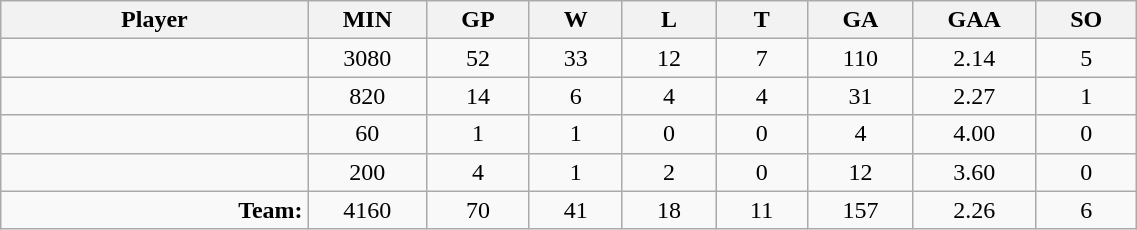<table class="wikitable sortable" width="60%">
<tr>
<th bgcolor="#DDDDFF" width="10%">Player</th>
<th width="3%" bgcolor="#DDDDFF" title="Minutes played">MIN</th>
<th width="3%" bgcolor="#DDDDFF" title="Games played in">GP</th>
<th width="3%" bgcolor="#DDDDFF" title="Games played in">W</th>
<th width="3%" bgcolor="#DDDDFF"title="Games played in">L</th>
<th width="3%" bgcolor="#DDDDFF" title="Ties">T</th>
<th width="3%" bgcolor="#DDDDFF" title="Goals against">GA</th>
<th width="3%" bgcolor="#DDDDFF" title="Goals against average">GAA</th>
<th width="3%" bgcolor="#DDDDFF"title="Shut-outs">SO</th>
</tr>
<tr align="center">
<td align="right"></td>
<td>3080</td>
<td>52</td>
<td>33</td>
<td>12</td>
<td>7</td>
<td>110</td>
<td>2.14</td>
<td>5</td>
</tr>
<tr align="center">
<td align="right"></td>
<td>820</td>
<td>14</td>
<td>6</td>
<td>4</td>
<td>4</td>
<td>31</td>
<td>2.27</td>
<td>1</td>
</tr>
<tr align="center">
<td align="right"></td>
<td>60</td>
<td>1</td>
<td>1</td>
<td>0</td>
<td>0</td>
<td>4</td>
<td>4.00</td>
<td>0</td>
</tr>
<tr align="center">
<td align="right"></td>
<td>200</td>
<td>4</td>
<td>1</td>
<td>2</td>
<td>0</td>
<td>12</td>
<td>3.60</td>
<td>0</td>
</tr>
<tr align="center">
<td align="right"><strong>Team:</strong></td>
<td>4160</td>
<td>70</td>
<td>41</td>
<td>18</td>
<td>11</td>
<td>157</td>
<td>2.26</td>
<td>6</td>
</tr>
</table>
